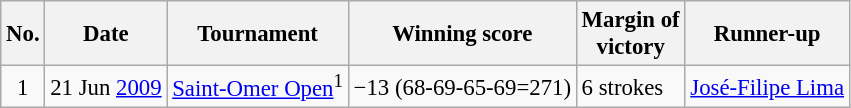<table class="wikitable" style="font-size:95%;">
<tr>
<th>No.</th>
<th>Date</th>
<th>Tournament</th>
<th>Winning score</th>
<th>Margin of<br>victory</th>
<th>Runner-up</th>
</tr>
<tr>
<td align=center>1</td>
<td align=right>21 Jun <a href='#'>2009</a></td>
<td><a href='#'>Saint-Omer Open</a><sup>1</sup></td>
<td>−13 (68-69-65-69=271)</td>
<td>6 strokes</td>
<td> <a href='#'>José-Filipe Lima</a></td>
</tr>
</table>
